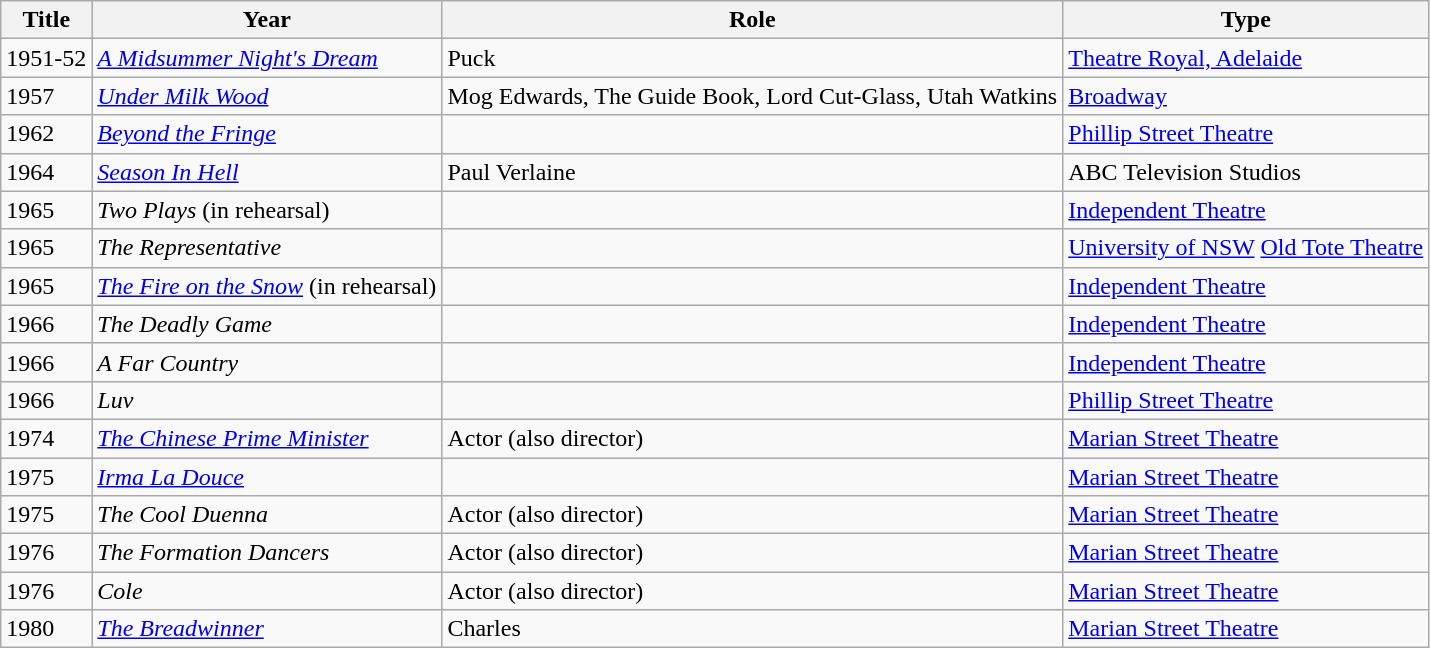<table class="wikitable">
<tr>
<th>Title</th>
<th>Year</th>
<th>Role</th>
<th>Type</th>
</tr>
<tr>
<td>1951-52</td>
<td><em><a href='#'>A Midsummer Night's Dream</a></em></td>
<td>Puck</td>
<td><a href='#'>Theatre Royal, Adelaide</a></td>
</tr>
<tr>
<td>1957</td>
<td><em><a href='#'>Under Milk Wood</a></em></td>
<td>Mog Edwards, The Guide Book, Lord Cut-Glass, Utah Watkins</td>
<td><a href='#'>Broadway</a></td>
</tr>
<tr>
<td>1962</td>
<td><em><a href='#'>Beyond the Fringe</a></em></td>
<td></td>
<td><a href='#'>Phillip Street Theatre</a></td>
</tr>
<tr>
<td>1964</td>
<td><em><a href='#'>Season In Hell</a></em></td>
<td>Paul Verlaine</td>
<td>ABC Television Studios</td>
</tr>
<tr>
<td>1965</td>
<td><em>Two Plays</em> (in rehearsal)</td>
<td></td>
<td><a href='#'>Independent Theatre</a></td>
</tr>
<tr>
<td>1965</td>
<td><em>The Representative</em></td>
<td></td>
<td><a href='#'>University of NSW</a> <a href='#'>Old Tote Theatre</a></td>
</tr>
<tr>
<td>1965</td>
<td><em><a href='#'>The Fire on the Snow</a></em> (in rehearsal)</td>
<td></td>
<td><a href='#'>Independent Theatre</a></td>
</tr>
<tr>
<td>1966</td>
<td><em>The Deadly Game</em></td>
<td></td>
<td><a href='#'>Independent Theatre</a></td>
</tr>
<tr>
<td>1966</td>
<td><em>A Far Country</em></td>
<td></td>
<td><a href='#'>Independent Theatre</a></td>
</tr>
<tr>
<td>1966</td>
<td><em>Luv</em></td>
<td></td>
<td><a href='#'>Phillip Street Theatre</a></td>
</tr>
<tr>
<td>1974</td>
<td><em><a href='#'>The Chinese Prime Minister</a></em></td>
<td>Actor (also director)</td>
<td><a href='#'>Marian Street Theatre</a></td>
</tr>
<tr>
<td>1975</td>
<td><em><a href='#'>Irma La Douce</a></em></td>
<td></td>
<td><a href='#'>Marian Street Theatre</a></td>
</tr>
<tr>
<td>1975</td>
<td><em>The Cool Duenna</em></td>
<td>Actor (also director)</td>
<td><a href='#'>Marian Street Theatre</a></td>
</tr>
<tr>
<td>1976</td>
<td><em>The Formation Dancers</em></td>
<td>Actor (also director)</td>
<td><a href='#'>Marian Street Theatre</a></td>
</tr>
<tr>
<td>1976</td>
<td><em>Cole</em></td>
<td>Actor (also director)</td>
<td><a href='#'>Marian Street Theatre</a></td>
</tr>
<tr>
<td>1980</td>
<td><em><a href='#'>The Breadwinner</a></em></td>
<td>Charles</td>
<td><a href='#'>Marian Street Theatre</a></td>
</tr>
</table>
